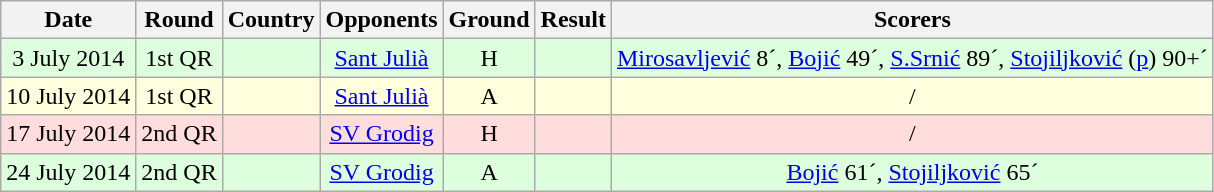<table class="wikitable" style="text-align:center">
<tr>
<th>Date</th>
<th>Round</th>
<th>Country</th>
<th>Opponents</th>
<th>Ground</th>
<th>Result</th>
<th>Scorers</th>
</tr>
<tr bgcolor="#ddffdd">
<td>3 July 2014</td>
<td>1st QR</td>
<td></td>
<td><a href='#'>Sant Julià</a></td>
<td>H</td>
<td></td>
<td><a href='#'>Mirosavljević</a> 8´, <a href='#'>Bojić</a> 49´, <a href='#'>S.Srnić</a> 89´, <a href='#'>Stojiljković</a> (<a href='#'>p</a>) 90+´</td>
</tr>
<tr bgcolor="#ffffdd">
<td>10 July 2014</td>
<td>1st QR</td>
<td></td>
<td><a href='#'>Sant Julià</a></td>
<td>A</td>
<td></td>
<td>/</td>
</tr>
<tr bgcolor="#ffdddd">
<td>17 July 2014</td>
<td>2nd QR</td>
<td></td>
<td><a href='#'>SV Grodig</a></td>
<td>H</td>
<td></td>
<td>/</td>
</tr>
<tr bgcolor="#ddffdd">
<td>24 July 2014</td>
<td>2nd QR</td>
<td></td>
<td><a href='#'>SV Grodig</a></td>
<td>A</td>
<td></td>
<td><a href='#'>Bojić</a> 61´, <a href='#'>Stojiljković</a> 65´</td>
</tr>
</table>
